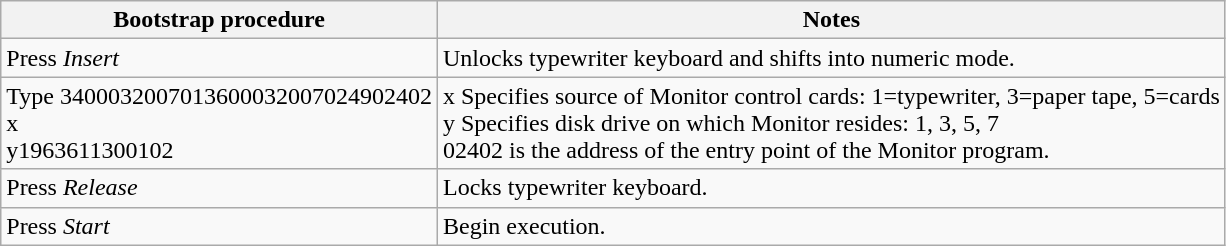<table class="wikitable">
<tr>
<th>Bootstrap procedure</th>
<th>Notes</th>
</tr>
<tr>
<td>Press <em>Insert</em></td>
<td>Unlocks typewriter keyboard and shifts into numeric mode.</td>
</tr>
<tr>
<td>Type 3400032007013600032007024902402<br>x<br>y1963611300102</td>
<td>x Specifies source of Monitor control cards: 1=typewriter, 3=paper tape, 5=cards<br>y Specifies disk drive on which Monitor resides: 1, 3, 5, 7<br>02402 is the address of the entry point of the Monitor program.</td>
</tr>
<tr>
<td>Press <em>Release</em></td>
<td>Locks typewriter keyboard.</td>
</tr>
<tr>
<td>Press <em>Start</em></td>
<td>Begin execution.</td>
</tr>
</table>
